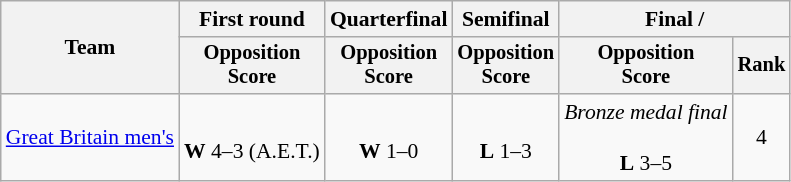<table class=wikitable style=font-size:90%;text-align:center>
<tr>
<th rowspan=2>Team</th>
<th>First round</th>
<th>Quarterfinal</th>
<th>Semifinal</th>
<th colspan=2>Final / </th>
</tr>
<tr style=font-size:95%>
<th>Opposition<br>Score</th>
<th>Opposition<br>Score</th>
<th>Opposition<br>Score</th>
<th>Opposition<br>Score</th>
<th>Rank</th>
</tr>
<tr>
<td align=left><a href='#'>Great Britain men's</a></td>
<td><br><strong>W</strong> 4–3 (A.E.T.)</td>
<td><br><strong>W</strong> 1–0</td>
<td><br><strong>L</strong> 1–3</td>
<td><em>Bronze medal final</em><br><br><strong>L</strong> 3–5</td>
<td>4</td>
</tr>
</table>
